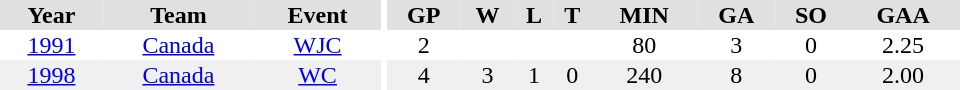<table border="0" cellpadding="1" cellspacing="0" ID="Table3" style="text-align:center; width:40em">
<tr ALIGN="center" bgcolor="#e0e0e0">
<th>Year</th>
<th>Team</th>
<th>Event</th>
<th rowspan="99" bgcolor="#ffffff"></th>
<th>GP</th>
<th>W</th>
<th>L</th>
<th>T</th>
<th>MIN</th>
<th>GA</th>
<th>SO</th>
<th>GAA</th>
</tr>
<tr>
<td><a href='#'>1991</a></td>
<td><a href='#'>Canada</a></td>
<td><a href='#'>WJC</a></td>
<td>2</td>
<td></td>
<td></td>
<td></td>
<td>80</td>
<td>3</td>
<td>0</td>
<td>2.25</td>
</tr>
<tr bgcolor="#f0f0f0">
<td><a href='#'>1998</a></td>
<td><a href='#'>Canada</a></td>
<td><a href='#'>WC</a></td>
<td>4</td>
<td>3</td>
<td>1</td>
<td>0</td>
<td>240</td>
<td>8</td>
<td>0</td>
<td>2.00</td>
</tr>
</table>
